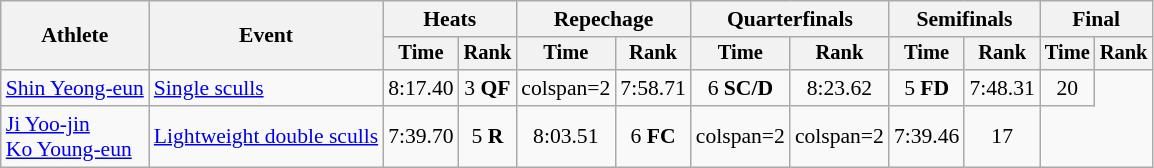<table class="wikitable" style="font-size:90%">
<tr>
<th rowspan="2">Athlete</th>
<th rowspan="2">Event</th>
<th colspan="2">Heats</th>
<th colspan="2">Repechage</th>
<th colspan="2">Quarterfinals</th>
<th colspan="2">Semifinals</th>
<th colspan="2">Final</th>
</tr>
<tr style="font-size:95%">
<th>Time</th>
<th>Rank</th>
<th>Time</th>
<th>Rank</th>
<th>Time</th>
<th>Rank</th>
<th>Time</th>
<th>Rank</th>
<th>Time</th>
<th>Rank</th>
</tr>
<tr align=center>
<td align=left><a href='#'>Shin Yeong-eun</a></td>
<td align=left><a href='#'>Single sculls</a></td>
<td>8:17.40</td>
<td>3 <strong>QF</strong></td>
<td>colspan=2 </td>
<td>7:58.71</td>
<td>6 <strong>SC/D</strong></td>
<td>8:23.62</td>
<td>5 <strong>FD</strong></td>
<td>7:48.31</td>
<td>20</td>
</tr>
<tr align=center>
<td align=left><a href='#'>Ji Yoo-jin</a><br><a href='#'>Ko Young-eun</a></td>
<td align=left><a href='#'>Lightweight double sculls</a></td>
<td>7:39.70</td>
<td>5 <strong>R</strong></td>
<td>8:03.51</td>
<td>6 <strong>FC</strong></td>
<td>colspan=2 </td>
<td>colspan=2 </td>
<td>7:39.46</td>
<td>17</td>
</tr>
</table>
